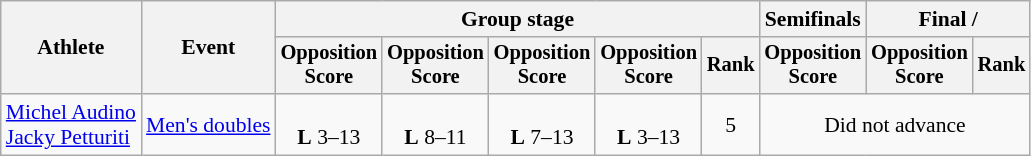<table class="wikitable" style="font-size:90%">
<tr>
<th rowspan="2">Athlete</th>
<th rowspan="2">Event</th>
<th colspan="5">Group stage</th>
<th>Semifinals</th>
<th colspan="2">Final / </th>
</tr>
<tr style="font-size:95%">
<th>Opposition<br>Score</th>
<th>Opposition<br>Score</th>
<th>Opposition<br>Score</th>
<th>Opposition<br>Score</th>
<th>Rank</th>
<th>Opposition<br>Score</th>
<th>Opposition<br>Score</th>
<th>Rank</th>
</tr>
<tr align="center">
<td align="left"><a href='#'>Michel Audino</a><br><a href='#'>Jacky Petturiti</a></td>
<td align="left"><a href='#'>Men's doubles</a></td>
<td><br><strong>L</strong> 3–13</td>
<td><br><strong>L</strong> 8–11</td>
<td><br><strong>L</strong> 7–13</td>
<td><br><strong>L</strong> 3–13</td>
<td>5</td>
<td colspan="3">Did not advance</td>
</tr>
</table>
